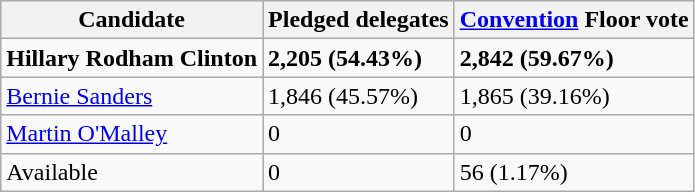<table class="wikitable sortable">
<tr>
<th>Candidate</th>
<th>Pledged delegates</th>
<th><a href='#'>Convention</a> Floor vote</th>
</tr>
<tr>
<td><strong>Hillary Rodham Clinton</strong></td>
<td><strong>2,205</strong> <strong>(54.43%)</strong></td>
<td><strong>2,842</strong> <strong>(59.67%)</strong></td>
</tr>
<tr>
<td><a href='#'>Bernie Sanders</a></td>
<td>1,846 (45.57%)</td>
<td>1,865 (39.16%)</td>
</tr>
<tr>
<td><a href='#'>Martin O'Malley</a></td>
<td>0</td>
<td>0</td>
</tr>
<tr>
<td>Available</td>
<td>0</td>
<td>56 (1.17%)</td>
</tr>
</table>
